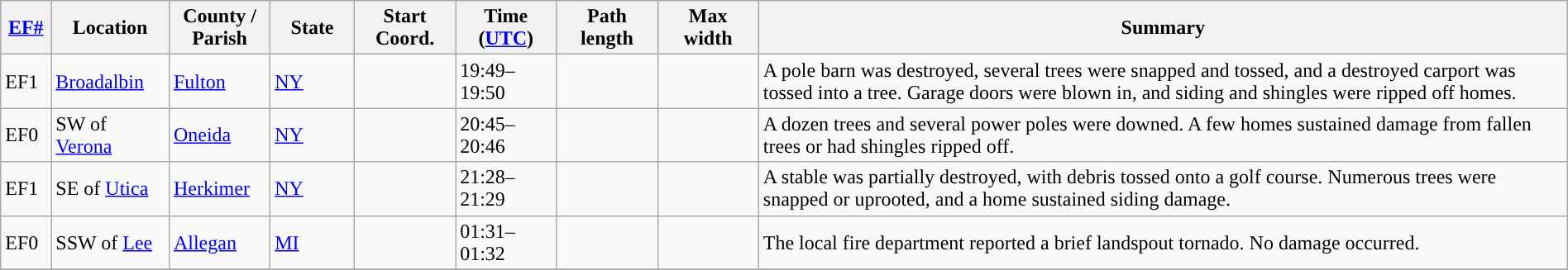<table class="wikitable sortable" style="width:100%;">
<tr>
<th scope="col"  style="width:3%; text-align:center;"><a href='#'>EF#</a></th>
<th scope="col"  style="width:7%; text-align:center;" class="unsortable">Location</th>
<th scope="col"  style="width:6%; text-align:center;" class="unsortable">County / Parish</th>
<th scope="col"  style="width:5%; text-align:center;">State</th>
<th scope="col"  style="width:6%; text-align:center;">Start Coord.</th>
<th scope="col"  style="width:6%; text-align:center;">Time (<a href='#'>UTC</a>)</th>
<th scope="col"  style="width:6%; text-align:center;">Path length</th>
<th scope="col"  style="width:6%; text-align:center;">Max width</th>
<th scope="col" class="unsortable" style="width:48%; text-align:center;">Summary</th>
</tr>
<tr>
<td>EF1</td>
<td><a href='#'>Broadalbin</a></td>
<td><a href='#'>Fulton</a></td>
<td><a href='#'>NY</a></td>
<td></td>
<td>19:49–19:50</td>
<td></td>
<td></td>
<td>A pole barn was destroyed, several trees were snapped and tossed, and a destroyed carport was tossed into a tree. Garage doors were blown in, and siding and shingles were ripped off homes.</td>
</tr>
<tr>
<td>EF0</td>
<td>SW of <a href='#'>Verona</a></td>
<td><a href='#'>Oneida</a></td>
<td><a href='#'>NY</a></td>
<td></td>
<td>20:45–20:46</td>
<td></td>
<td></td>
<td>A dozen trees and several power poles were downed. A few homes sustained damage from fallen trees or had shingles ripped off.</td>
</tr>
<tr>
<td>EF1</td>
<td>SE of <a href='#'>Utica</a></td>
<td><a href='#'>Herkimer</a></td>
<td><a href='#'>NY</a></td>
<td></td>
<td>21:28–21:29</td>
<td></td>
<td></td>
<td>A stable was partially destroyed, with debris tossed  onto a golf course. Numerous trees were snapped or uprooted, and a home sustained siding damage.</td>
</tr>
<tr>
<td>EF0</td>
<td>SSW of <a href='#'>Lee</a></td>
<td><a href='#'>Allegan</a></td>
<td><a href='#'>MI</a></td>
<td></td>
<td>01:31–01:32</td>
<td></td>
<td></td>
<td>The local fire department reported a brief landspout tornado. No damage occurred.</td>
</tr>
<tr>
</tr>
</table>
